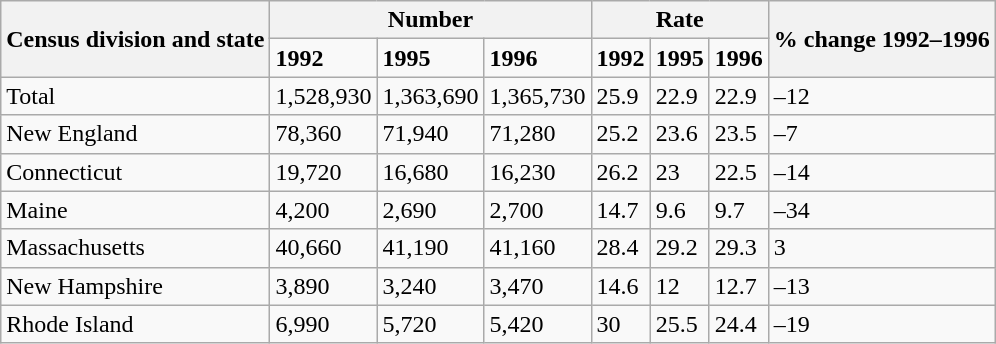<table class="wikitable">
<tr>
<th rowspan="2">Census division and state</th>
<th colspan="3">Number</th>
<th colspan="3">Rate</th>
<th rowspan="2">% change 1992–1996</th>
</tr>
<tr>
<td><strong>1992</strong></td>
<td><strong>1995</strong></td>
<td><strong>1996</strong></td>
<td><strong>1992</strong></td>
<td><strong>1995</strong></td>
<td><strong>1996</strong></td>
</tr>
<tr>
<td>Total</td>
<td>1,528,930</td>
<td>1,363,690</td>
<td>1,365,730</td>
<td>25.9</td>
<td>22.9</td>
<td>22.9</td>
<td>–12</td>
</tr>
<tr>
<td>New England</td>
<td>78,360</td>
<td>71,940</td>
<td>71,280</td>
<td>25.2</td>
<td>23.6</td>
<td>23.5</td>
<td>–7</td>
</tr>
<tr>
<td>Connecticut</td>
<td>19,720</td>
<td>16,680</td>
<td>16,230</td>
<td>26.2</td>
<td>23</td>
<td>22.5</td>
<td>–14</td>
</tr>
<tr>
<td>Maine</td>
<td>4,200</td>
<td>2,690</td>
<td>2,700</td>
<td>14.7</td>
<td>9.6</td>
<td>9.7</td>
<td>–34</td>
</tr>
<tr>
<td>Massachusetts</td>
<td>40,660</td>
<td>41,190</td>
<td>41,160</td>
<td>28.4</td>
<td>29.2</td>
<td>29.3</td>
<td>3</td>
</tr>
<tr>
<td>New Hampshire</td>
<td>3,890</td>
<td>3,240</td>
<td>3,470</td>
<td>14.6</td>
<td>12</td>
<td>12.7</td>
<td>–13</td>
</tr>
<tr>
<td>Rhode Island</td>
<td>6,990</td>
<td>5,720</td>
<td>5,420</td>
<td>30</td>
<td>25.5</td>
<td>24.4</td>
<td>–19</td>
</tr>
</table>
